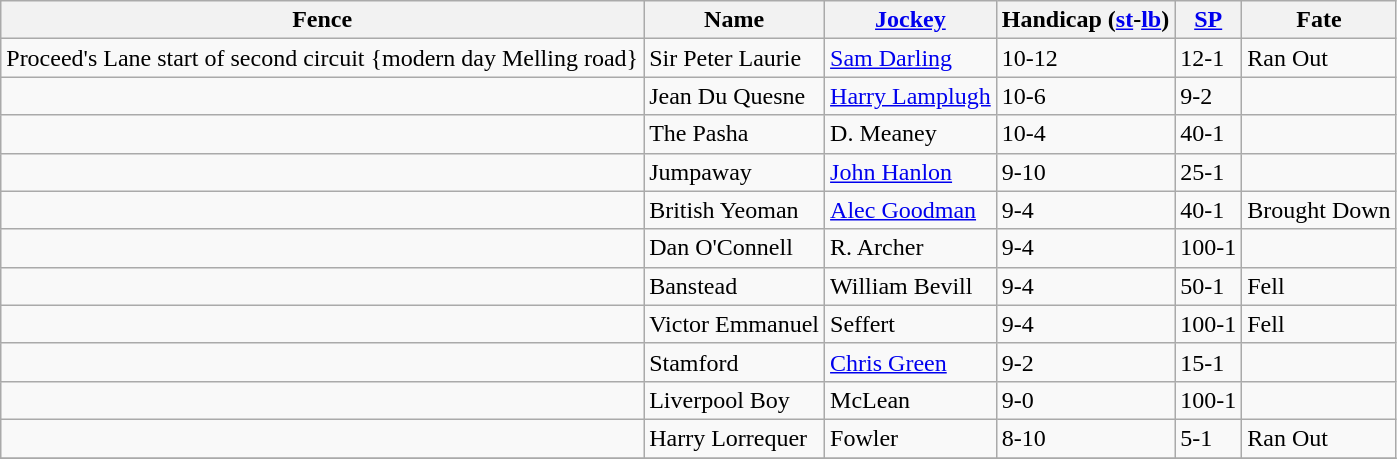<table class="wikitable sortable">
<tr>
<th>Fence</th>
<th>Name</th>
<th><a href='#'>Jockey</a></th>
<th>Handicap (<a href='#'>st</a>-<a href='#'>lb</a>)</th>
<th><a href='#'>SP</a></th>
<th>Fate</th>
</tr>
<tr>
<td>Proceed's Lane start of second circuit {modern day Melling road}</td>
<td>Sir Peter Laurie</td>
<td><a href='#'>Sam Darling</a></td>
<td>10-12</td>
<td>12-1</td>
<td>Ran Out</td>
</tr>
<tr>
<td></td>
<td>Jean Du Quesne</td>
<td><a href='#'>Harry Lamplugh</a></td>
<td>10-6</td>
<td>9-2</td>
<td></td>
</tr>
<tr>
<td></td>
<td>The Pasha</td>
<td>D. Meaney</td>
<td>10-4</td>
<td>40-1</td>
<td></td>
</tr>
<tr>
<td></td>
<td>Jumpaway</td>
<td><a href='#'>John Hanlon</a></td>
<td>9-10</td>
<td>25-1</td>
<td></td>
</tr>
<tr>
<td></td>
<td>British Yeoman</td>
<td><a href='#'>Alec Goodman</a></td>
<td>9-4</td>
<td>40-1</td>
<td>Brought Down</td>
</tr>
<tr>
<td></td>
<td>Dan O'Connell</td>
<td>R. Archer</td>
<td>9-4</td>
<td>100-1</td>
<td></td>
</tr>
<tr>
<td></td>
<td>Banstead</td>
<td>William Bevill</td>
<td>9-4</td>
<td>50-1</td>
<td>Fell</td>
</tr>
<tr>
<td></td>
<td>Victor Emmanuel</td>
<td>Seffert</td>
<td>9-4</td>
<td>100-1</td>
<td>Fell</td>
</tr>
<tr>
<td></td>
<td>Stamford</td>
<td><a href='#'>Chris Green</a></td>
<td>9-2</td>
<td>15-1</td>
<td></td>
</tr>
<tr>
<td></td>
<td>Liverpool Boy</td>
<td>McLean</td>
<td>9-0</td>
<td>100-1</td>
<td></td>
</tr>
<tr>
<td></td>
<td>Harry Lorrequer</td>
<td>Fowler</td>
<td>8-10</td>
<td>5-1</td>
<td>Ran Out</td>
</tr>
<tr>
</tr>
</table>
